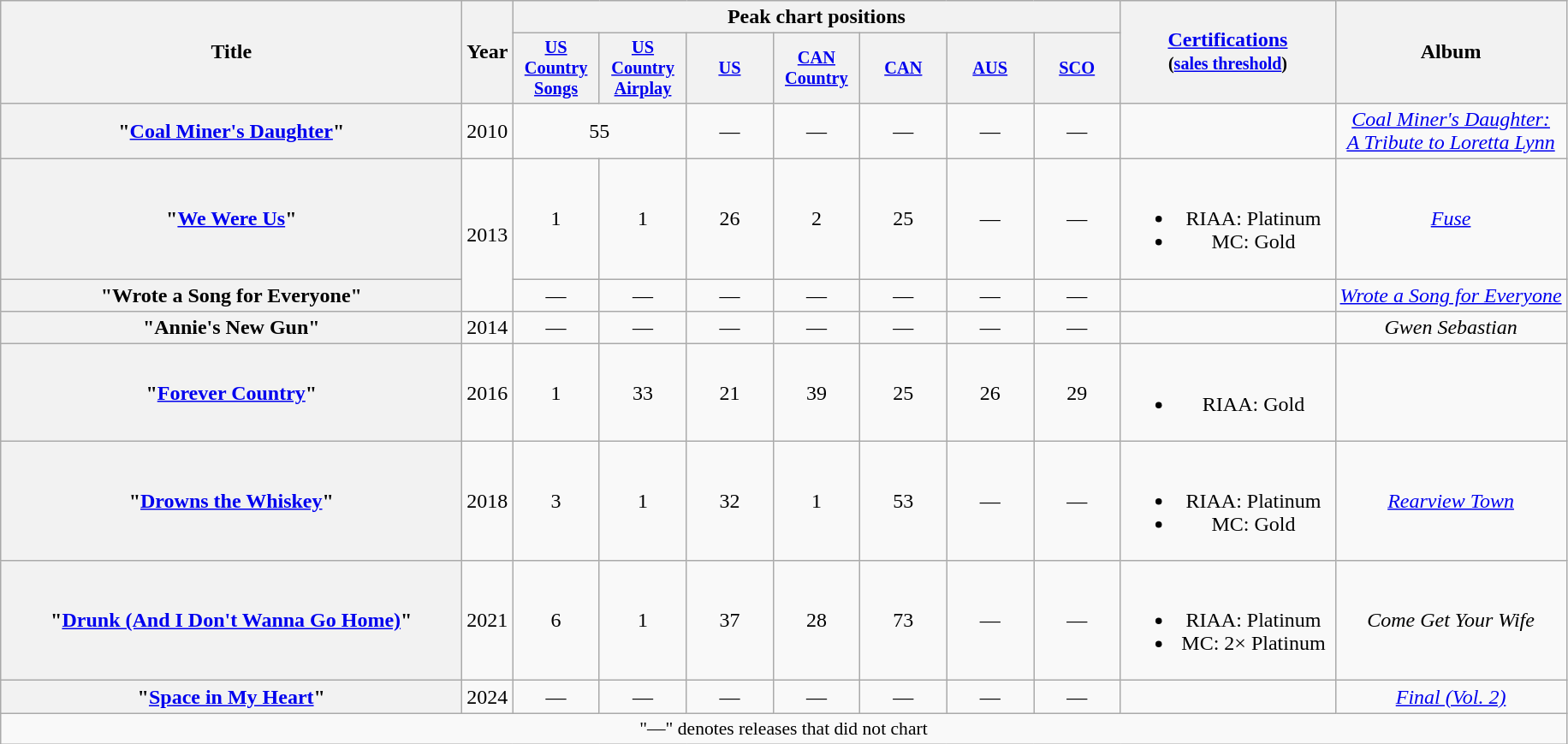<table class="wikitable plainrowheaders" style="text-align:center;">
<tr>
<th scope="col" rowspan="2" style="width:22em;">Title</th>
<th scope="col" rowspan="2">Year</th>
<th scope="col" colspan="7">Peak chart positions</th>
<th scope="col" rowspan="2" style="width:10em;"><a href='#'>Certifications</a><br><small>(<a href='#'>sales threshold</a>)</small></th>
<th scope="col" rowspan="2">Album</th>
</tr>
<tr>
<th scope="col" style="width:4.5em;font-size:85%;"><a href='#'>US Country Songs</a><br></th>
<th scope="col" style="width:4.5em;font-size:85%;"><a href='#'>US Country Airplay</a><br></th>
<th scope="col" style="width:4.5em;font-size:85%;"><a href='#'>US</a><br></th>
<th scope="col" style="width:4.5em;font-size:85%;"><a href='#'>CAN Country</a><br></th>
<th scope="col" style="width:4.5em;font-size:85%;"><a href='#'>CAN</a><br></th>
<th scope="col" style="width:4.5em;font-size:85%;"><a href='#'>AUS</a><br></th>
<th scope="col" style="width:4.5em;font-size:85%;"><a href='#'>SCO</a><br></th>
</tr>
<tr>
<th scope="row">"<a href='#'>Coal Miner's Daughter</a>"<br></th>
<td>2010</td>
<td colspan="2">55</td>
<td>—</td>
<td>—</td>
<td>—</td>
<td>—</td>
<td>—</td>
<td></td>
<td><em><a href='#'>Coal Miner's Daughter:<br>A Tribute to Loretta Lynn</a></em></td>
</tr>
<tr>
<th scope="row">"<a href='#'>We Were Us</a>"<br></th>
<td rowspan="2">2013</td>
<td>1</td>
<td>1</td>
<td>26</td>
<td>2</td>
<td>25</td>
<td>—</td>
<td>—</td>
<td><br><ul><li>RIAA: Platinum</li><li>MC: Gold</li></ul></td>
<td><em><a href='#'>Fuse</a></em></td>
</tr>
<tr>
<th scope="row">"Wrote a Song for Everyone"<br></th>
<td>—</td>
<td>—</td>
<td>—</td>
<td>—</td>
<td>—</td>
<td>—</td>
<td>—</td>
<td></td>
<td align="left"><em><a href='#'>Wrote a Song for Everyone</a></em></td>
</tr>
<tr>
<th scope="row">"Annie's New Gun"<br></th>
<td>2014</td>
<td>—</td>
<td>—</td>
<td>—</td>
<td>—</td>
<td>—</td>
<td>—</td>
<td>—</td>
<td></td>
<td><em>Gwen Sebastian</em></td>
</tr>
<tr>
<th scope="row">"<a href='#'>Forever Country</a>"<br></th>
<td>2016</td>
<td>1</td>
<td>33</td>
<td>21</td>
<td>39</td>
<td>25</td>
<td>26</td>
<td>29</td>
<td><br><ul><li>RIAA: Gold</li></ul></td>
<td></td>
</tr>
<tr>
<th scope="row">"<a href='#'>Drowns the Whiskey</a>"<br></th>
<td>2018</td>
<td>3</td>
<td>1</td>
<td>32</td>
<td>1</td>
<td>53</td>
<td>—</td>
<td>—</td>
<td><br><ul><li>RIAA: Platinum</li><li>MC: Gold</li></ul></td>
<td><em><a href='#'>Rearview Town</a></em></td>
</tr>
<tr>
<th scope="row">"<a href='#'>Drunk (And I Don't Wanna Go Home)</a>"<br></th>
<td>2021</td>
<td>6</td>
<td>1</td>
<td>37</td>
<td>28</td>
<td>73</td>
<td>—</td>
<td>—</td>
<td><br><ul><li>RIAA: Platinum</li><li>MC: 2× Platinum</li></ul></td>
<td><em>Come Get Your Wife</em></td>
</tr>
<tr>
<th scope="row">"<a href='#'>Space in My Heart</a>"<br></th>
<td>2024</td>
<td>—</td>
<td>—</td>
<td>—</td>
<td>—</td>
<td>—</td>
<td>—</td>
<td>—</td>
<td></td>
<td><em><a href='#'>Final (Vol. 2)</a></em></td>
</tr>
<tr>
<td colspan="11" style="font-size:90%">"—" denotes releases that did not chart</td>
</tr>
</table>
